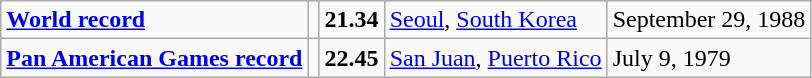<table class="wikitable">
<tr>
<td><strong><a href='#'>World record</a></strong></td>
<td></td>
<td><strong>21.34</strong></td>
<td><a href='#'>Seoul</a>, <a href='#'>South Korea</a></td>
<td>September 29, 1988</td>
</tr>
<tr>
<td><strong><a href='#'>Pan American Games record</a></strong></td>
<td></td>
<td><strong>22.45</strong></td>
<td><a href='#'>San Juan</a>, <a href='#'>Puerto Rico</a></td>
<td>July 9, 1979</td>
</tr>
</table>
